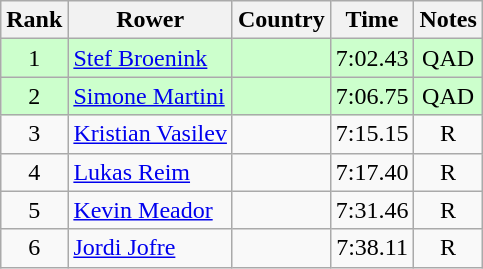<table class="wikitable" style="text-align:center">
<tr>
<th>Rank</th>
<th>Rower</th>
<th>Country</th>
<th>Time</th>
<th>Notes</th>
</tr>
<tr bgcolor=ccffcc>
<td>1</td>
<td align="left"><a href='#'>Stef Broenink</a></td>
<td align="left"></td>
<td>7:02.43</td>
<td>QAD</td>
</tr>
<tr bgcolor=ccffcc>
<td>2</td>
<td align="left"><a href='#'>Simone Martini</a></td>
<td align="left"></td>
<td>7:06.75</td>
<td>QAD</td>
</tr>
<tr>
<td>3</td>
<td align="left"><a href='#'>Kristian Vasilev</a></td>
<td align="left"></td>
<td>7:15.15</td>
<td>R</td>
</tr>
<tr>
<td>4</td>
<td align="left"><a href='#'>Lukas Reim</a></td>
<td align="left"></td>
<td>7:17.40</td>
<td>R</td>
</tr>
<tr>
<td>5</td>
<td align="left"><a href='#'>Kevin Meador</a></td>
<td align="left"></td>
<td>7:31.46</td>
<td>R</td>
</tr>
<tr>
<td>6</td>
<td align="left"><a href='#'>Jordi Jofre</a></td>
<td align="left"></td>
<td>7:38.11</td>
<td>R</td>
</tr>
</table>
